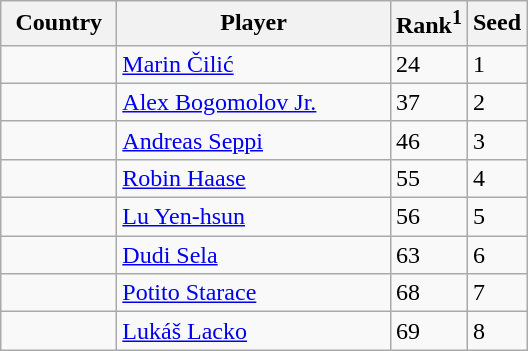<table class="sortable wikitable">
<tr>
<th width="70">Country</th>
<th width="175">Player</th>
<th>Rank<sup>1</sup></th>
<th>Seed</th>
</tr>
<tr>
<td></td>
<td><a href='#'>Marin Čilić</a></td>
<td>24</td>
<td>1</td>
</tr>
<tr>
<td></td>
<td><a href='#'>Alex Bogomolov Jr.</a></td>
<td>37</td>
<td>2</td>
</tr>
<tr>
<td></td>
<td><a href='#'>Andreas Seppi</a></td>
<td>46</td>
<td>3</td>
</tr>
<tr>
<td></td>
<td><a href='#'>Robin Haase</a></td>
<td>55</td>
<td>4</td>
</tr>
<tr>
<td></td>
<td><a href='#'>Lu Yen-hsun</a></td>
<td>56</td>
<td>5</td>
</tr>
<tr>
<td></td>
<td><a href='#'>Dudi Sela</a></td>
<td>63</td>
<td>6</td>
</tr>
<tr>
<td></td>
<td><a href='#'>Potito Starace</a></td>
<td>68</td>
<td>7</td>
</tr>
<tr>
<td></td>
<td><a href='#'>Lukáš Lacko</a></td>
<td>69</td>
<td>8</td>
</tr>
</table>
